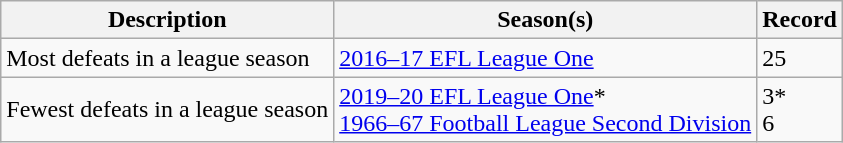<table class="wikitable">
<tr>
<th>Description</th>
<th>Season(s)</th>
<th>Record</th>
</tr>
<tr>
<td>Most defeats in a league season</td>
<td><a href='#'>2016–17 EFL League One</a></td>
<td>25</td>
</tr>
<tr>
<td>Fewest defeats in a league season</td>
<td><a href='#'>2019–20 EFL League One</a>*<br><a href='#'>1966–67 Football League Second Division</a></td>
<td>3*<br>6</td>
</tr>
</table>
